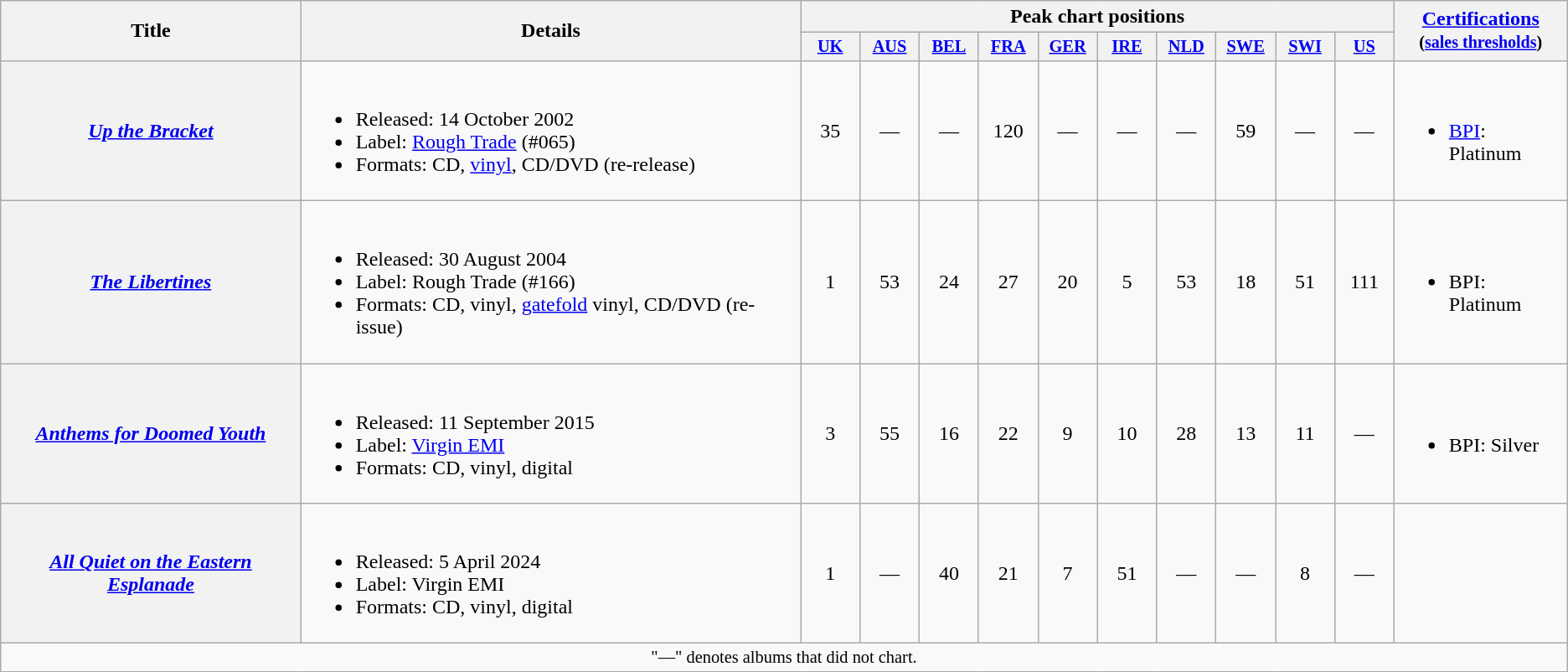<table class="wikitable plainrowheaders">
<tr>
<th scope="col" rowspan="2">Title</th>
<th scope="col" rowspan="2">Details</th>
<th scope="col" colspan="10">Peak chart positions</th>
<th scope="col" rowspan="2"><a href='#'>Certifications</a><br><small>(<a href='#'>sales thresholds</a>)</small></th>
</tr>
<tr>
<th scope="col" style="width:3em;font-size:85%"><a href='#'>UK</a><br></th>
<th scope="col" style="width:3em;font-size:85%"><a href='#'>AUS</a><br></th>
<th scope="col" style="width:3em;font-size:85%"><a href='#'>BEL</a><br></th>
<th scope="col" style="width:3em;font-size:85%"><a href='#'>FRA</a><br></th>
<th scope="col" style="width:3em;font-size:85%"><a href='#'>GER</a><br></th>
<th scope="col" style="width:3em;font-size:85%"><a href='#'>IRE</a><br></th>
<th scope="col" style="width:3em;font-size:85%"><a href='#'>NLD</a><br></th>
<th scope="col" style="width:3em;font-size:85%"><a href='#'>SWE</a><br></th>
<th scope="col" style="width:3em;font-size:85%"><a href='#'>SWI</a><br></th>
<th scope="col" style="width:3em;font-size:85%"><a href='#'>US</a><br></th>
</tr>
<tr>
<th scope="row"><em><a href='#'>Up the Bracket</a></em></th>
<td><br><ul><li>Released: 14 October 2002</li><li>Label: <a href='#'>Rough Trade</a> (#065)</li><li>Formats: CD, <a href='#'>vinyl</a>, CD/DVD (re-release)</li></ul></td>
<td align="center">35</td>
<td align="center">—</td>
<td align="center">—</td>
<td align="center">120</td>
<td align="center">—</td>
<td align="center">—</td>
<td align="center">—</td>
<td align="center">59</td>
<td align="center">—</td>
<td align="center">—</td>
<td><br><ul><li><a href='#'>BPI</a>: Platinum</li></ul></td>
</tr>
<tr>
<th scope="row"><em><a href='#'>The Libertines</a></em></th>
<td><br><ul><li>Released: 30 August 2004</li><li>Label: Rough Trade (#166)</li><li>Formats: CD, vinyl, <a href='#'>gatefold</a> vinyl, CD/DVD (re-issue)</li></ul></td>
<td align="center">1</td>
<td align="center">53</td>
<td align="center">24</td>
<td align="center">27</td>
<td align="center">20</td>
<td align="center">5</td>
<td align="center">53</td>
<td align="center">18</td>
<td align="center">51</td>
<td align="center">111</td>
<td><br><ul><li>BPI: Platinum</li></ul></td>
</tr>
<tr>
<th scope="row"><em><a href='#'>Anthems for Doomed Youth</a></em></th>
<td><br><ul><li>Released: 11 September 2015</li><li>Label: <a href='#'>Virgin EMI</a></li><li>Formats: CD, vinyl, digital</li></ul></td>
<td align="center">3</td>
<td align="center">55</td>
<td align="center">16</td>
<td align="center">22</td>
<td align="center">9</td>
<td align="center">10</td>
<td align="center">28</td>
<td align="center">13</td>
<td align="center">11</td>
<td align="center">—</td>
<td><br><ul><li>BPI: Silver</li></ul></td>
</tr>
<tr>
<th scope="row"><em><a href='#'>All Quiet on the Eastern Esplanade</a></em></th>
<td><br><ul><li>Released: 5 April 2024</li><li>Label: Virgin EMI</li><li>Formats: CD, vinyl, digital</li></ul></td>
<td align="center">1</td>
<td align="center">—</td>
<td align="center">40</td>
<td align="center">21<br></td>
<td align="center">7</td>
<td align="center">51<br></td>
<td align="center">—</td>
<td align="center">—</td>
<td align="center">8</td>
<td align="center">—</td>
<td></td>
</tr>
<tr>
<td align="center" colspan="15" style="font-size: 85%">"—" denotes albums that did not chart.</td>
</tr>
</table>
